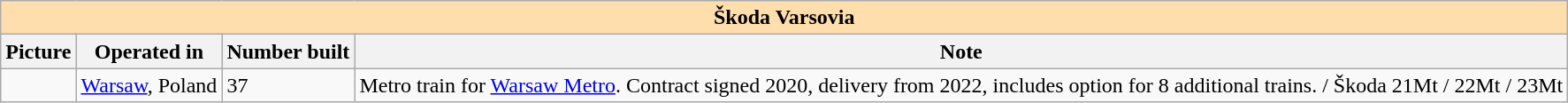<table class="wikitable">
<tr>
<th colspan="5" style="background: #ffdead;">Škoda Varsovia</th>
</tr>
<tr>
<th>Picture</th>
<th>Operated in</th>
<th>Number built</th>
<th>Note</th>
</tr>
<tr>
<td></td>
<td> <a href='#'>Warsaw</a>, Poland</td>
<td>37</td>
<td>Metro train for <a href='#'>Warsaw Metro</a>. Contract signed 2020, delivery from 2022, includes option for 8 additional trains. / Škoda 21Mt / 22Mt / 23Mt</td>
</tr>
</table>
